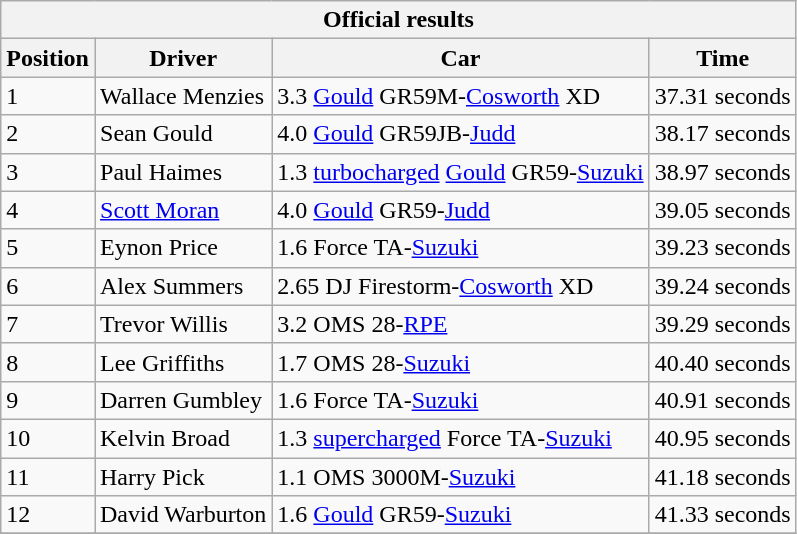<table class="wikitable" style="font-size: 100%">
<tr>
<th colspan=4>Official results</th>
</tr>
<tr>
<th>Position</th>
<th>Driver</th>
<th>Car</th>
<th>Time</th>
</tr>
<tr>
<td>1</td>
<td>Wallace Menzies</td>
<td>3.3 <a href='#'>Gould</a> GR59M-<a href='#'>Cosworth</a> XD</td>
<td>37.31 seconds</td>
</tr>
<tr>
<td>2</td>
<td>Sean Gould</td>
<td>4.0 <a href='#'>Gould</a> GR59JB-<a href='#'>Judd</a></td>
<td>38.17 seconds</td>
</tr>
<tr>
<td>3</td>
<td>Paul Haimes</td>
<td>1.3 <a href='#'>turbocharged</a> <a href='#'>Gould</a> GR59-<a href='#'>Suzuki</a></td>
<td>38.97 seconds</td>
</tr>
<tr>
<td>4</td>
<td><a href='#'>Scott Moran</a></td>
<td>4.0 <a href='#'>Gould</a> GR59-<a href='#'>Judd</a></td>
<td>39.05 seconds</td>
</tr>
<tr>
<td>5</td>
<td>Eynon Price</td>
<td>1.6 Force TA-<a href='#'>Suzuki</a></td>
<td>39.23 seconds</td>
</tr>
<tr>
<td>6</td>
<td>Alex Summers</td>
<td>2.65 DJ Firestorm-<a href='#'>Cosworth</a> XD</td>
<td>39.24 seconds</td>
</tr>
<tr>
<td>7</td>
<td>Trevor Willis</td>
<td>3.2 OMS 28-<a href='#'>RPE</a></td>
<td>39.29 seconds</td>
</tr>
<tr>
<td>8</td>
<td>Lee Griffiths</td>
<td>1.7 OMS 28-<a href='#'>Suzuki</a></td>
<td>40.40 seconds</td>
</tr>
<tr>
<td>9</td>
<td>Darren Gumbley</td>
<td>1.6 Force TA-<a href='#'>Suzuki</a></td>
<td>40.91 seconds</td>
</tr>
<tr>
<td>10</td>
<td>Kelvin Broad</td>
<td>1.3 <a href='#'>supercharged</a> Force TA-<a href='#'>Suzuki</a></td>
<td>40.95 seconds</td>
</tr>
<tr>
<td>11</td>
<td>Harry Pick</td>
<td>1.1 OMS 3000M-<a href='#'>Suzuki</a></td>
<td>41.18 seconds</td>
</tr>
<tr>
<td>12</td>
<td>David Warburton</td>
<td>1.6 <a href='#'>Gould</a> GR59-<a href='#'>Suzuki</a></td>
<td>41.33 seconds</td>
</tr>
<tr>
</tr>
</table>
